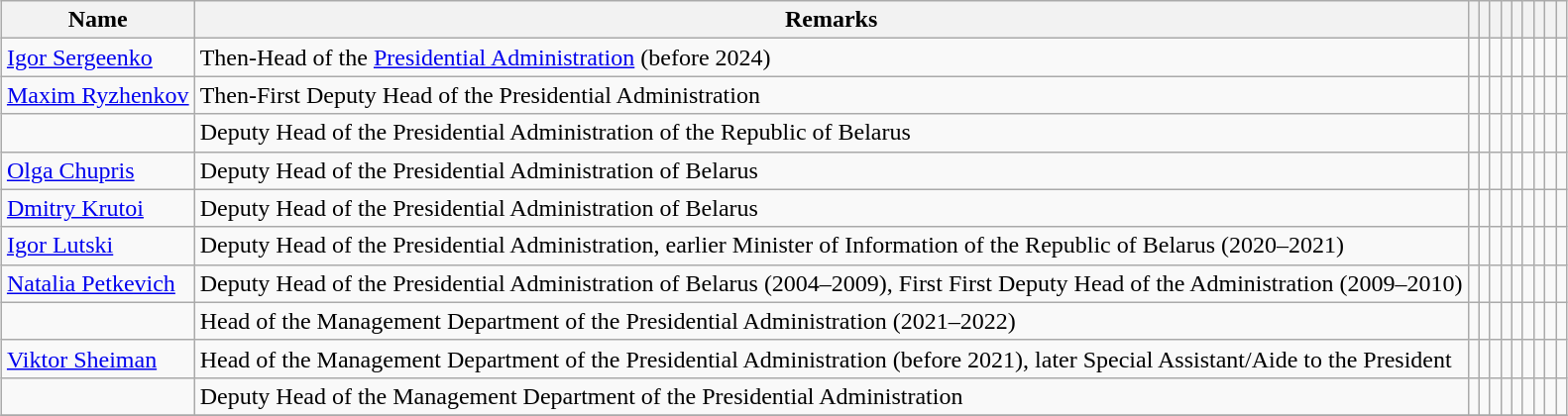<table class="wikitable sortable" style="margin: auto">
<tr>
<th>Name</th>
<th>Remarks</th>
<th></th>
<th></th>
<th></th>
<th></th>
<th></th>
<th></th>
<th></th>
<th></th>
<th></th>
</tr>
<tr>
<td><a href='#'>Igor Sergeenko</a></td>
<td>Then-Head of the <a href='#'>Presidential Administration</a> (before 2024)</td>
<td></td>
<td style="text-align:center;"></td>
<td style="text-align:center;"></td>
<td style="text-align:center;"></td>
<td style="text-align:center;"></td>
<td style="text-align:center;"></td>
<td></td>
<td style="text-align:center;"></td>
<td style="text-align:center;"></td>
</tr>
<tr>
<td><a href='#'>Maxim Ryzhenkov</a></td>
<td>Then-First Deputy Head of the Presidential Administration</td>
<td style="text-align:center;"></td>
<td style="text-align:center;"></td>
<td style="text-align:center;"></td>
<td style="text-align:center;"></td>
<td style="text-align:center;"></td>
<td style="text-align:center;"></td>
<td></td>
<td style="text-align:center;"></td>
<td style="text-align:center;"></td>
</tr>
<tr>
<td></td>
<td>Deputy Head of the Presidential Administration of the Republic of Belarus</td>
<td style="text-align:center;"></td>
<td style="text-align:center;"></td>
<td style="text-align:center;"></td>
<td></td>
<td></td>
<td></td>
<td></td>
<td></td>
<td></td>
</tr>
<tr>
<td><a href='#'>Olga Chupris</a></td>
<td>Deputy Head of the Presidential Administration of Belarus</td>
<td></td>
<td style="text-align:center;"></td>
<td></td>
<td></td>
<td></td>
<td></td>
<td></td>
<td></td>
<td></td>
</tr>
<tr>
<td><a href='#'>Dmitry Krutoi</a></td>
<td>Deputy Head of the Presidential Administration of Belarus</td>
<td style="text-align:center;"></td>
<td style="text-align:center;"></td>
<td></td>
<td></td>
<td></td>
<td></td>
<td></td>
<td></td>
<td></td>
</tr>
<tr>
<td><a href='#'>Igor Lutski</a></td>
<td>Deputy Head of the Presidential Administration, earlier Minister of Information of the Republic of Belarus (2020–2021)</td>
<td style="text-align:center;"></td>
<td style="text-align:center;"></td>
<td style="text-align:center;"></td>
<td style="text-align:center;"></td>
<td style="text-align:center;"></td>
<td style="text-align:center;"></td>
<td></td>
<td style="text-align:center;"></td>
<td style="text-align:center;"></td>
</tr>
<tr>
<td><a href='#'>Natalia Petkevich</a></td>
<td>Deputy Head of the Presidential Administration of Belarus (2004–2009), First First Deputy Head of the Administration (2009–2010)</td>
<td></td>
<td></td>
<td></td>
<td></td>
<td></td>
<td></td>
<td style="text-align:center;"></td>
<td></td>
<td></td>
</tr>
<tr>
<td></td>
<td>Head of the Management Department of the Presidential Administration (2021–2022)</td>
<td></td>
<td></td>
<td></td>
<td></td>
<td></td>
<td style="text-align:center;"></td>
<td></td>
<td></td>
<td></td>
</tr>
<tr>
<td><a href='#'>Viktor Sheiman</a></td>
<td>Head of the Management Department of the Presidential Administration (before 2021), later Special Assistant/Aide to the President</td>
<td></td>
<td></td>
<td></td>
<td style="text-align:center;"></td>
<td style="text-align:center;"></td>
<td style="text-align:center;"></td>
<td style="text-align:center;"></td>
<td style="text-align:center;"></td>
<td style="text-align:center;"></td>
</tr>
<tr>
<td></td>
<td>Deputy Head of the Management Department of the Presidential Administration</td>
<td></td>
<td style="text-align:center;"></td>
<td></td>
<td style="text-align:center;"></td>
<td style="text-align:center;"></td>
<td></td>
<td></td>
<td style="text-align:center;"></td>
<td style="text-align:center;"></td>
</tr>
<tr>
</tr>
</table>
